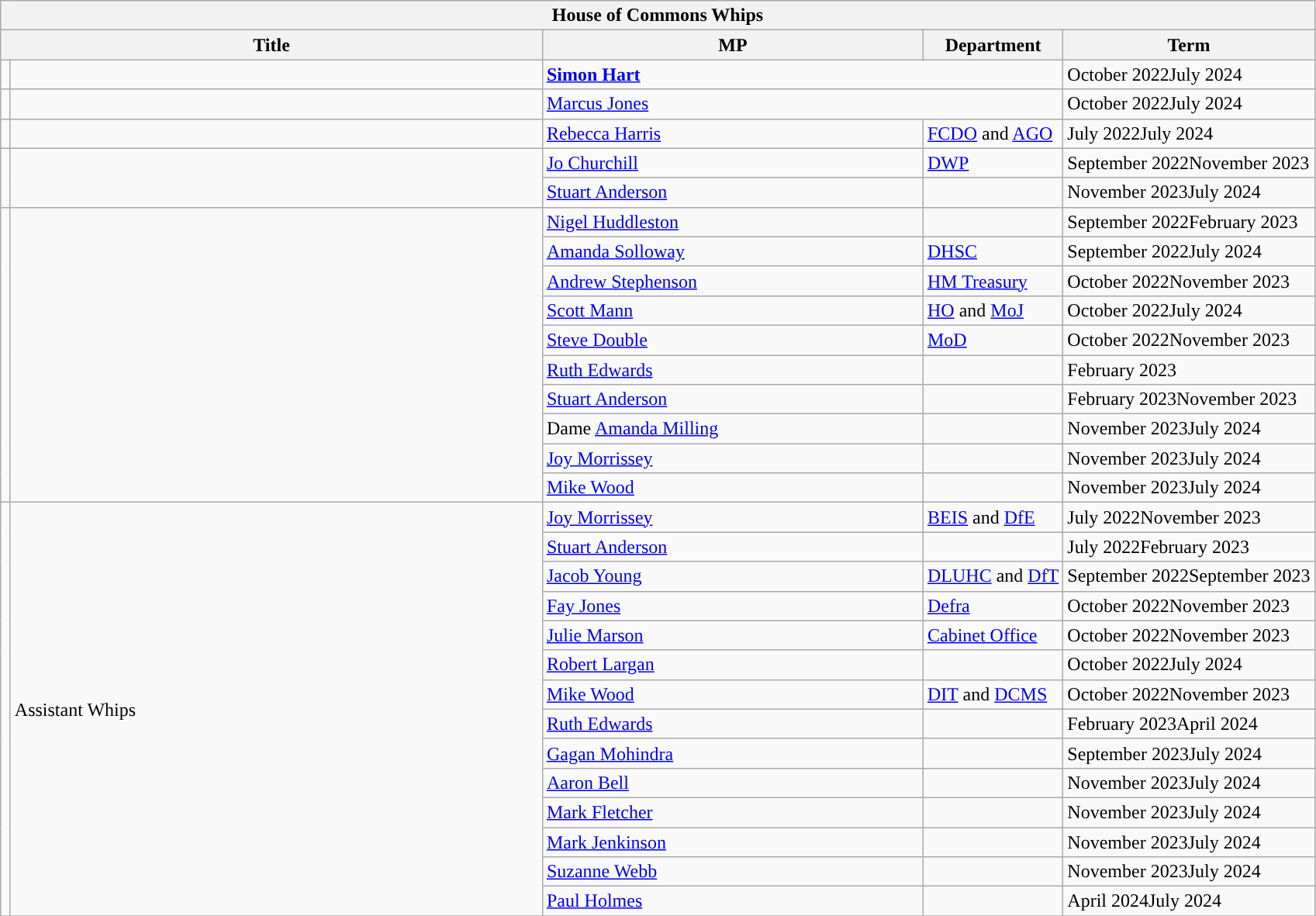<table class="wikitable">
<tr>
<th colspan="5">House of Commons Whips</th>
</tr>
<tr>
<th colspan="2">Title</th>
<th>MP</th>
<th>Department</th>
<th>Term</th>
</tr>
<tr>
<td rowspan="1" style="width: 1px; background: "></td>
<td rowspan="1" style="width: 450px;"></td>
<td colspan="2" style="width: 320px;"><strong><a href='#'>Simon Hart</a></strong></td>
<td>October 2022July 2024</td>
</tr>
<tr>
<td rowspan="1" style="width: 1px; background: "></td>
<td rowspan="1"></td>
<td colspan="2"><a href='#'>Marcus Jones</a></td>
<td>October 2022July 2024</td>
</tr>
<tr>
<td rowspan="1" style="width: 1px; background: "></td>
<td rowspan="1"></td>
<td style="width: 320px;"><a href='#'>Rebecca Harris</a></td>
<td><a href='#'>FCDO</a> and <a href='#'>AGO</a></td>
<td>July 2022July 2024</td>
</tr>
<tr>
<td rowspan="2" style="width: 1px; background: "></td>
<td rowspan="2"></td>
<td style="width: 320px;"><a href='#'>Jo Churchill</a></td>
<td><a href='#'>DWP</a></td>
<td>September 2022November 2023</td>
</tr>
<tr>
<td style="width: 320px;"><a href='#'>Stuart Anderson</a></td>
<td></td>
<td>November 2023July 2024</td>
</tr>
<tr>
<td rowspan="10" style="width: 1px; background: "></td>
<td rowspan="10"></td>
<td style="width: 320px;"><a href='#'>Nigel Huddleston</a> </td>
<td></td>
<td>September 2022February 2023</td>
</tr>
<tr>
<td><a href='#'>Amanda Solloway</a> </td>
<td><a href='#'>DHSC</a></td>
<td>September 2022July 2024</td>
</tr>
<tr>
<td><a href='#'>Andrew Stephenson</a></td>
<td><a href='#'>HM Treasury</a></td>
<td>October 2022November 2023</td>
</tr>
<tr>
<td><a href='#'>Scott Mann</a></td>
<td><a href='#'>HO</a> and <a href='#'>MoJ</a></td>
<td>October 2022July 2024</td>
</tr>
<tr>
<td><a href='#'>Steve Double</a></td>
<td><a href='#'>MoD</a></td>
<td>October 2022November 2023</td>
</tr>
<tr>
<td><a href='#'>Ruth Edwards</a></td>
<td></td>
<td>February 2023</td>
</tr>
<tr>
<td><a href='#'>Stuart Anderson</a></td>
<td></td>
<td>February 2023November 2023</td>
</tr>
<tr>
<td>Dame <a href='#'>Amanda Milling</a></td>
<td></td>
<td>November 2023July 2024</td>
</tr>
<tr>
<td><a href='#'>Joy Morrissey</a></td>
<td></td>
<td>November 2023July 2024</td>
</tr>
<tr>
<td><a href='#'>Mike Wood</a></td>
<td></td>
<td>November 2023July 2024</td>
</tr>
<tr>
<td rowspan="14" style="width: 1px; background: "></td>
<td rowspan="14">Assistant Whips</td>
<td><a href='#'>Joy Morrissey</a></td>
<td><a href='#'>BEIS</a> and <a href='#'>DfE</a></td>
<td>July 2022November 2023</td>
</tr>
<tr>
<td><a href='#'>Stuart Anderson</a></td>
<td></td>
<td>July 2022February 2023</td>
</tr>
<tr>
<td><a href='#'>Jacob Young</a></td>
<td><a href='#'>DLUHC</a> and <a href='#'>DfT</a></td>
<td>September 2022September 2023</td>
</tr>
<tr>
<td><a href='#'>Fay Jones</a></td>
<td><a href='#'>Defra</a></td>
<td>October 2022November 2023</td>
</tr>
<tr>
<td><a href='#'>Julie Marson</a></td>
<td><a href='#'>Cabinet Office</a></td>
<td>October 2022November 2023</td>
</tr>
<tr>
<td><a href='#'>Robert Largan</a></td>
<td></td>
<td>October 2022July 2024</td>
</tr>
<tr>
<td><a href='#'>Mike Wood</a></td>
<td><a href='#'>DIT</a> and <a href='#'>DCMS</a></td>
<td>October 2022November 2023</td>
</tr>
<tr>
<td><a href='#'>Ruth Edwards</a></td>
<td></td>
<td>February 2023April 2024</td>
</tr>
<tr>
<td><a href='#'>Gagan Mohindra</a></td>
<td></td>
<td>September 2023July 2024</td>
</tr>
<tr>
<td><a href='#'>Aaron Bell</a></td>
<td></td>
<td>November 2023July 2024</td>
</tr>
<tr>
<td><a href='#'>Mark Fletcher</a></td>
<td></td>
<td>November 2023July 2024</td>
</tr>
<tr>
<td><a href='#'>Mark Jenkinson</a></td>
<td></td>
<td>November 2023July 2024</td>
</tr>
<tr>
<td><a href='#'>Suzanne Webb</a></td>
<td></td>
<td>November 2023July 2024</td>
</tr>
<tr>
<td><a href='#'>Paul Holmes</a></td>
<td></td>
<td>April 2024July 2024</td>
</tr>
<tr>
</tr>
</table>
